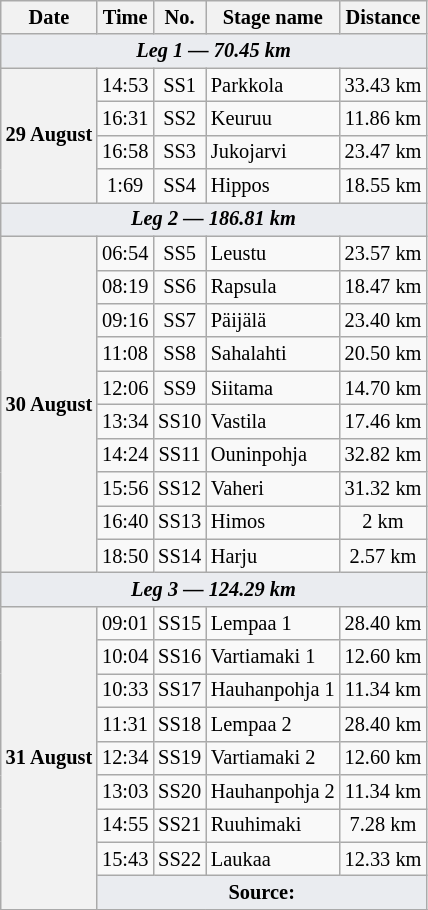<table class="wikitable" style="font-size: 85%;">
<tr>
<th>Date</th>
<th>Time</th>
<th>No.</th>
<th>Stage name</th>
<th>Distance</th>
</tr>
<tr>
<td style="background-color:#EAECF0; text-align:center" colspan="5"><strong><em>Leg 1 — 70.45 km</em></strong></td>
</tr>
<tr>
<th rowspan="4">29 August</th>
<td align="center">14:53</td>
<td align="center">SS1</td>
<td>Parkkola</td>
<td align="center">33.43 km</td>
</tr>
<tr>
<td align="center">16:31</td>
<td align="center">SS2</td>
<td>Keuruu</td>
<td align="center">11.86 km</td>
</tr>
<tr>
<td align="center">16:58</td>
<td align="center">SS3</td>
<td>Jukojarvi</td>
<td align="center">23.47 km</td>
</tr>
<tr>
<td align="center">1:69</td>
<td align="center">SS4</td>
<td>Hippos</td>
<td align="center">18.55 km</td>
</tr>
<tr>
<td style="background-color:#EAECF0; text-align:center" colspan="5"><strong><em>Leg 2 — 186.81 km</em></strong></td>
</tr>
<tr>
<th rowspan="10">30 August</th>
<td align="center">06:54</td>
<td align="center">SS5</td>
<td>Leustu</td>
<td align="center">23.57 km</td>
</tr>
<tr>
<td align="center">08:19</td>
<td align="center">SS6</td>
<td>Rapsula</td>
<td align="center">18.47 km</td>
</tr>
<tr>
<td align="center">09:16</td>
<td align="center">SS7</td>
<td>Päijälä</td>
<td align="center">23.40 km</td>
</tr>
<tr>
<td align="center">11:08</td>
<td align="center">SS8</td>
<td>Sahalahti</td>
<td align="center">20.50 km</td>
</tr>
<tr>
<td align="center">12:06</td>
<td align="center">SS9</td>
<td>Siitama</td>
<td align="center">14.70 km</td>
</tr>
<tr>
<td align="center">13:34</td>
<td align="center">SS10</td>
<td>Vastila</td>
<td align="center">17.46 km</td>
</tr>
<tr>
<td align="center">14:24</td>
<td align="center">SS11</td>
<td>Ouninpohja</td>
<td align="center">32.82 km</td>
</tr>
<tr>
<td align="center">15:56</td>
<td align="center">SS12</td>
<td>Vaheri</td>
<td align="center">31.32 km</td>
</tr>
<tr>
<td align="center">16:40</td>
<td align="center">SS13</td>
<td>Himos</td>
<td align="center">2 km</td>
</tr>
<tr>
<td align="center">18:50</td>
<td align="center">SS14</td>
<td>Harju</td>
<td align="center">2.57 km</td>
</tr>
<tr>
<td style="background-color:#EAECF0; text-align:center" colspan="5"><strong><em>Leg 3 — 124.29 km</em></strong></td>
</tr>
<tr>
<th rowspan="15">31 August</th>
<td align="center">09:01</td>
<td align="center">SS15</td>
<td>Lempaa 1</td>
<td align="center">28.40 km</td>
</tr>
<tr>
<td align="center">10:04</td>
<td align="center">SS16</td>
<td>Vartiamaki 1</td>
<td align="center">12.60 km</td>
</tr>
<tr>
<td align="center">10:33</td>
<td align="center">SS17</td>
<td>Hauhanpohja 1</td>
<td align="center">11.34 km</td>
</tr>
<tr>
<td align="center">11:31</td>
<td align="center">SS18</td>
<td>Lempaa 2</td>
<td align="center">28.40 km</td>
</tr>
<tr>
<td align="center">12:34</td>
<td align="center">SS19</td>
<td>Vartiamaki 2</td>
<td align="center">12.60 km</td>
</tr>
<tr>
<td align="center">13:03</td>
<td align="center">SS20</td>
<td>Hauhanpohja 2</td>
<td align="center">11.34 km</td>
</tr>
<tr>
<td align="center">14:55</td>
<td align="center">SS21</td>
<td>Ruuhimaki</td>
<td align="center">7.28 km</td>
</tr>
<tr>
<td align="center">15:43</td>
<td align="center">SS22</td>
<td>Laukaa</td>
<td align="center">12.33 km</td>
</tr>
<tr>
<td style="background-color:#EAECF0; text-align:center" colspan="5"><strong>Source:</strong></td>
</tr>
<tr>
</tr>
</table>
